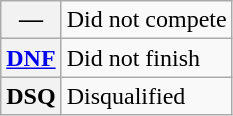<table class="wikitable">
<tr>
<th scope="row">—</th>
<td>Did not compete</td>
</tr>
<tr>
<th scope="row"><a href='#'>DNF</a></th>
<td>Did not finish</td>
</tr>
<tr>
<th scope="row">DSQ</th>
<td>Disqualified</td>
</tr>
</table>
